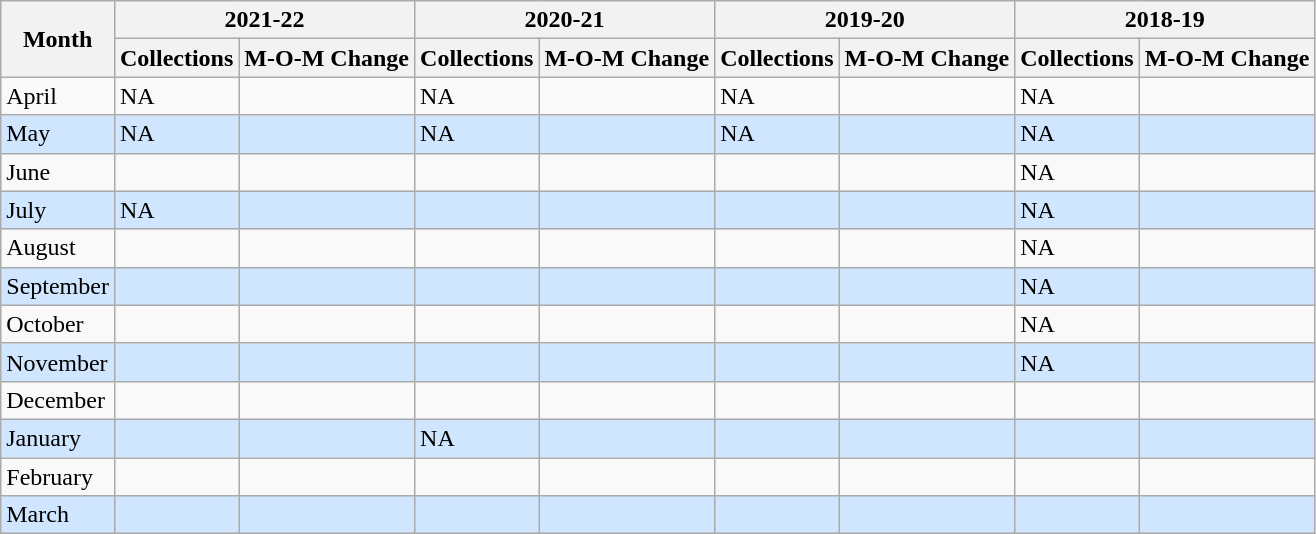<table class="wikitable sortable">
<tr>
<th rowspan="2">Month</th>
<th colspan=2>2021-22</th>
<th colspan=2>2020-21</th>
<th colspan=2>2019-20</th>
<th colspan=2>2018-19</th>
</tr>
<tr>
<th>Collections</th>
<th>M-O-M Change</th>
<th>Collections</th>
<th>M-O-M Change</th>
<th>Collections</th>
<th>M-O-M Change</th>
<th>Collections</th>
<th>M-O-M Change</th>
</tr>
<tr>
<td>April</td>
<td>NA</td>
<td></td>
<td>NA</td>
<td></td>
<td>NA</td>
<td></td>
<td>NA</td>
<td></td>
</tr>
<tr style="background:#D0E6FF">
<td>May</td>
<td>NA</td>
<td></td>
<td>NA</td>
<td></td>
<td>NA</td>
<td></td>
<td>NA</td>
<td></td>
</tr>
<tr>
<td>June</td>
<td></td>
<td></td>
<td></td>
<td></td>
<td></td>
<td></td>
<td>NA</td>
<td></td>
</tr>
<tr style="background:#D0E6FF">
<td>July</td>
<td>NA</td>
<td></td>
<td></td>
<td></td>
<td></td>
<td></td>
<td>NA</td>
<td></td>
</tr>
<tr>
<td>August</td>
<td></td>
<td></td>
<td></td>
<td></td>
<td></td>
<td></td>
<td>NA</td>
<td></td>
</tr>
<tr style="background:#D0E6FF">
<td>September</td>
<td></td>
<td></td>
<td></td>
<td></td>
<td></td>
<td></td>
<td>NA</td>
<td></td>
</tr>
<tr>
<td>October</td>
<td></td>
<td></td>
<td></td>
<td></td>
<td></td>
<td></td>
<td>NA</td>
<td></td>
</tr>
<tr style="background:#D0E6FF">
<td>November</td>
<td></td>
<td></td>
<td></td>
<td></td>
<td></td>
<td></td>
<td>NA</td>
<td></td>
</tr>
<tr>
<td>December</td>
<td></td>
<td></td>
<td></td>
<td></td>
<td></td>
<td></td>
<td></td>
<td></td>
</tr>
<tr style="background:#D0E6FF">
<td>January</td>
<td></td>
<td></td>
<td>NA</td>
<td></td>
<td></td>
<td></td>
<td></td>
<td></td>
</tr>
<tr>
<td>February</td>
<td></td>
<td></td>
<td></td>
<td></td>
<td></td>
<td></td>
<td></td>
<td></td>
</tr>
<tr style="background:#D0E6FF">
<td>March</td>
<td></td>
<td></td>
<td></td>
<td></td>
<td></td>
<td></td>
<td></td>
<td></td>
</tr>
</table>
